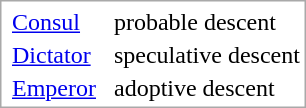<table style="border-spacing: 2px; border: 1px solid darkgray;">
<tr>
</tr>
<tr>
<td></td>
<td><a href='#'>Consul</a></td>
<td></td>
<td></td>
<td>probable descent</td>
</tr>
<tr>
<td></td>
<td><a href='#'>Dictator</a></td>
<td></td>
<td></td>
<td>speculative descent</td>
</tr>
<tr>
<td></td>
<td><a href='#'>Emperor</a></td>
<td></td>
<td></td>
<td>adoptive descent</td>
</tr>
</table>
